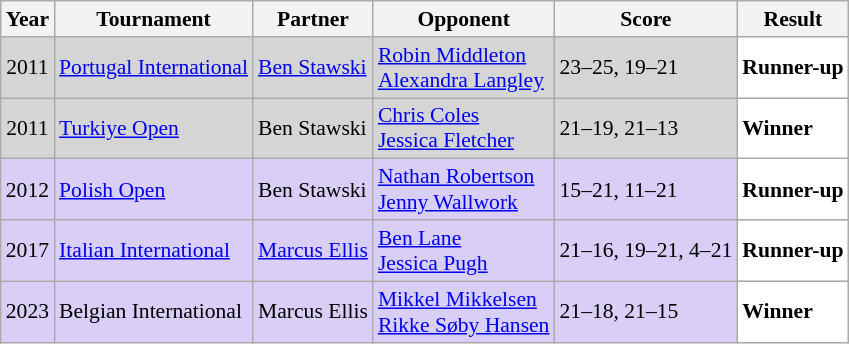<table class="sortable wikitable" style="font-size: 90%;">
<tr>
<th>Year</th>
<th>Tournament</th>
<th>Partner</th>
<th>Opponent</th>
<th>Score</th>
<th>Result</th>
</tr>
<tr style="background:#D5D5D5">
<td align="center">2011</td>
<td align="left"><a href='#'>Portugal International</a></td>
<td align="left"> <a href='#'>Ben Stawski</a></td>
<td align="left"> <a href='#'>Robin Middleton</a><br> <a href='#'>Alexandra Langley</a></td>
<td align="left">23–25, 19–21</td>
<td style="text-align:left; background:white"> <strong>Runner-up</strong></td>
</tr>
<tr style="background:#D5D5D5">
<td align="center">2011</td>
<td align="left"><a href='#'>Turkiye Open</a></td>
<td align="left"> Ben Stawski</td>
<td align="left"> <a href='#'>Chris Coles</a><br> <a href='#'>Jessica Fletcher</a></td>
<td align="left">21–19, 21–13</td>
<td style="text-align:left; background:white"> <strong>Winner</strong></td>
</tr>
<tr style="background:#D8CEF6">
<td align="center">2012</td>
<td align="left"><a href='#'>Polish Open</a></td>
<td align="left"> Ben Stawski</td>
<td align="left"> <a href='#'>Nathan Robertson</a><br> <a href='#'>Jenny Wallwork</a></td>
<td align="left">15–21, 11–21</td>
<td style="text-align:left; background:white"> <strong>Runner-up</strong></td>
</tr>
<tr style="background:#D8CEF6">
<td align="center">2017</td>
<td align="left"><a href='#'>Italian International</a></td>
<td align="left"> <a href='#'>Marcus Ellis</a></td>
<td align="left"> <a href='#'>Ben Lane</a><br> <a href='#'>Jessica Pugh</a></td>
<td align="left">21–16, 19–21, 4–21</td>
<td style="text-align:left; background:white"> <strong>Runner-up</strong></td>
</tr>
<tr style="background:#D8CEF6">
<td align="center">2023</td>
<td align="left">Belgian International</td>
<td align="left"> Marcus Ellis</td>
<td align="left"> <a href='#'>Mikkel Mikkelsen</a><br> <a href='#'>Rikke Søby Hansen</a></td>
<td align="left">21–18, 21–15</td>
<td style="text-align:left; background:white"> <strong>Winner</strong></td>
</tr>
</table>
